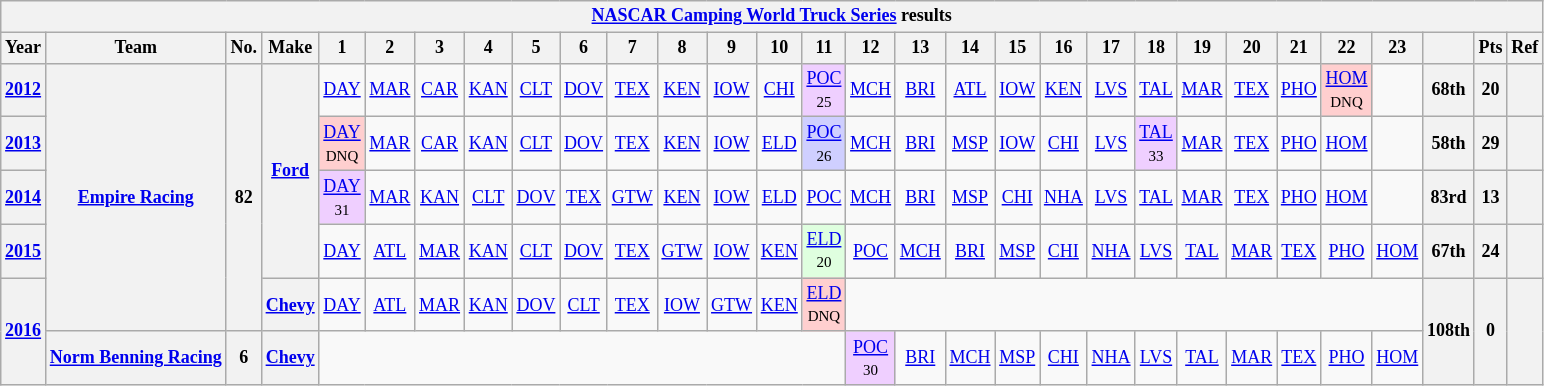<table class="wikitable" style="text-align:center; font-size:75%">
<tr>
<th colspan=45><a href='#'>NASCAR Camping World Truck Series</a> results</th>
</tr>
<tr>
<th>Year</th>
<th>Team</th>
<th>No.</th>
<th>Make</th>
<th>1</th>
<th>2</th>
<th>3</th>
<th>4</th>
<th>5</th>
<th>6</th>
<th>7</th>
<th>8</th>
<th>9</th>
<th>10</th>
<th>11</th>
<th>12</th>
<th>13</th>
<th>14</th>
<th>15</th>
<th>16</th>
<th>17</th>
<th>18</th>
<th>19</th>
<th>20</th>
<th>21</th>
<th>22</th>
<th>23</th>
<th></th>
<th>Pts</th>
<th>Ref</th>
</tr>
<tr>
<th><a href='#'>2012</a></th>
<th rowspan=5><a href='#'>Empire Racing</a></th>
<th rowspan=5>82</th>
<th rowspan=4><a href='#'>Ford</a></th>
<td><a href='#'>DAY</a></td>
<td><a href='#'>MAR</a></td>
<td><a href='#'>CAR</a></td>
<td><a href='#'>KAN</a></td>
<td><a href='#'>CLT</a></td>
<td><a href='#'>DOV</a></td>
<td><a href='#'>TEX</a></td>
<td><a href='#'>KEN</a></td>
<td><a href='#'>IOW</a></td>
<td><a href='#'>CHI</a></td>
<td style="background:#EFCFFF;"><a href='#'>POC</a><br><small>25</small></td>
<td><a href='#'>MCH</a></td>
<td><a href='#'>BRI</a></td>
<td><a href='#'>ATL</a></td>
<td><a href='#'>IOW</a></td>
<td><a href='#'>KEN</a></td>
<td><a href='#'>LVS</a></td>
<td><a href='#'>TAL</a></td>
<td><a href='#'>MAR</a></td>
<td><a href='#'>TEX</a></td>
<td><a href='#'>PHO</a></td>
<td style="background:#FFCFCF;"><a href='#'>HOM</a><br><small>DNQ</small></td>
<td></td>
<th>68th</th>
<th>20</th>
<th></th>
</tr>
<tr>
<th><a href='#'>2013</a></th>
<td style="background:#FFCFCF;"><a href='#'>DAY</a><br><small>DNQ</small></td>
<td><a href='#'>MAR</a></td>
<td><a href='#'>CAR</a></td>
<td><a href='#'>KAN</a></td>
<td><a href='#'>CLT</a></td>
<td><a href='#'>DOV</a></td>
<td><a href='#'>TEX</a></td>
<td><a href='#'>KEN</a></td>
<td><a href='#'>IOW</a></td>
<td><a href='#'>ELD</a></td>
<td style="background:#CFCFFF;"><a href='#'>POC</a><br><small>26</small></td>
<td><a href='#'>MCH</a></td>
<td><a href='#'>BRI</a></td>
<td><a href='#'>MSP</a></td>
<td><a href='#'>IOW</a></td>
<td><a href='#'>CHI</a></td>
<td><a href='#'>LVS</a></td>
<td style="background:#EFCFFF;"><a href='#'>TAL</a><br><small>33</small></td>
<td><a href='#'>MAR</a></td>
<td><a href='#'>TEX</a></td>
<td><a href='#'>PHO</a></td>
<td><a href='#'>HOM</a></td>
<td></td>
<th>58th</th>
<th>29</th>
<th></th>
</tr>
<tr>
<th><a href='#'>2014</a></th>
<td style="background:#EFCFFF;"><a href='#'>DAY</a><br><small>31</small></td>
<td><a href='#'>MAR</a></td>
<td><a href='#'>KAN</a></td>
<td><a href='#'>CLT</a></td>
<td><a href='#'>DOV</a></td>
<td><a href='#'>TEX</a></td>
<td><a href='#'>GTW</a></td>
<td><a href='#'>KEN</a></td>
<td><a href='#'>IOW</a></td>
<td><a href='#'>ELD</a></td>
<td><a href='#'>POC</a></td>
<td><a href='#'>MCH</a></td>
<td><a href='#'>BRI</a></td>
<td><a href='#'>MSP</a></td>
<td><a href='#'>CHI</a></td>
<td><a href='#'>NHA</a></td>
<td><a href='#'>LVS</a></td>
<td><a href='#'>TAL</a></td>
<td><a href='#'>MAR</a></td>
<td><a href='#'>TEX</a></td>
<td><a href='#'>PHO</a></td>
<td><a href='#'>HOM</a></td>
<td></td>
<th>83rd</th>
<th>13</th>
<th></th>
</tr>
<tr>
<th><a href='#'>2015</a></th>
<td><a href='#'>DAY</a></td>
<td><a href='#'>ATL</a></td>
<td><a href='#'>MAR</a></td>
<td><a href='#'>KAN</a></td>
<td><a href='#'>CLT</a></td>
<td><a href='#'>DOV</a></td>
<td><a href='#'>TEX</a></td>
<td><a href='#'>GTW</a></td>
<td><a href='#'>IOW</a></td>
<td><a href='#'>KEN</a></td>
<td style="background:#DFFFDF;"><a href='#'>ELD</a><br><small>20</small></td>
<td><a href='#'>POC</a></td>
<td><a href='#'>MCH</a></td>
<td><a href='#'>BRI</a></td>
<td><a href='#'>MSP</a></td>
<td><a href='#'>CHI</a></td>
<td><a href='#'>NHA</a></td>
<td><a href='#'>LVS</a></td>
<td><a href='#'>TAL</a></td>
<td><a href='#'>MAR</a></td>
<td><a href='#'>TEX</a></td>
<td><a href='#'>PHO</a></td>
<td><a href='#'>HOM</a></td>
<th>67th</th>
<th>24</th>
<th></th>
</tr>
<tr>
<th rowspan=2><a href='#'>2016</a></th>
<th><a href='#'>Chevy</a></th>
<td><a href='#'>DAY</a></td>
<td><a href='#'>ATL</a></td>
<td><a href='#'>MAR</a></td>
<td><a href='#'>KAN</a></td>
<td><a href='#'>DOV</a></td>
<td><a href='#'>CLT</a></td>
<td><a href='#'>TEX</a></td>
<td><a href='#'>IOW</a></td>
<td><a href='#'>GTW</a></td>
<td><a href='#'>KEN</a></td>
<td style="background:#FFCFCF;"><a href='#'>ELD</a><br><small>DNQ</small></td>
<td colspan=12></td>
<th rowspan=2>108th</th>
<th rowspan=2>0</th>
<th rowspan=2></th>
</tr>
<tr>
<th><a href='#'>Norm Benning Racing</a></th>
<th>6</th>
<th><a href='#'>Chevy</a></th>
<td colspan=11></td>
<td style="background:#EFCFFF;"><a href='#'>POC</a><br><small>30</small></td>
<td><a href='#'>BRI</a></td>
<td><a href='#'>MCH</a></td>
<td><a href='#'>MSP</a></td>
<td><a href='#'>CHI</a></td>
<td><a href='#'>NHA</a></td>
<td><a href='#'>LVS</a></td>
<td><a href='#'>TAL</a></td>
<td><a href='#'>MAR</a></td>
<td><a href='#'>TEX</a></td>
<td><a href='#'>PHO</a></td>
<td><a href='#'>HOM</a></td>
</tr>
</table>
